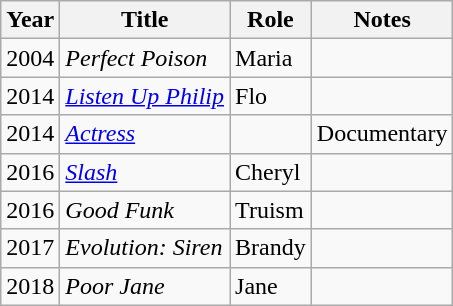<table class="wikitable sortable">
<tr>
<th>Year</th>
<th>Title</th>
<th>Role</th>
<th>Notes</th>
</tr>
<tr>
<td>2004</td>
<td><em>Perfect Poison</em></td>
<td>Maria</td>
<td></td>
</tr>
<tr>
<td>2014</td>
<td><em><a href='#'>Listen Up Philip</a></em></td>
<td>Flo</td>
<td></td>
</tr>
<tr>
<td>2014</td>
<td><a href='#'><em>Actress</em></a></td>
<td></td>
<td>Documentary</td>
</tr>
<tr>
<td>2016</td>
<td><a href='#'><em>Slash</em></a></td>
<td>Cheryl</td>
<td></td>
</tr>
<tr>
<td>2016</td>
<td><em>Good Funk</em></td>
<td>Truism</td>
<td></td>
</tr>
<tr>
<td>2017</td>
<td><em>Evolution: Siren</em></td>
<td>Brandy</td>
<td></td>
</tr>
<tr>
<td>2018</td>
<td><em>Poor Jane</em></td>
<td>Jane</td>
<td></td>
</tr>
</table>
